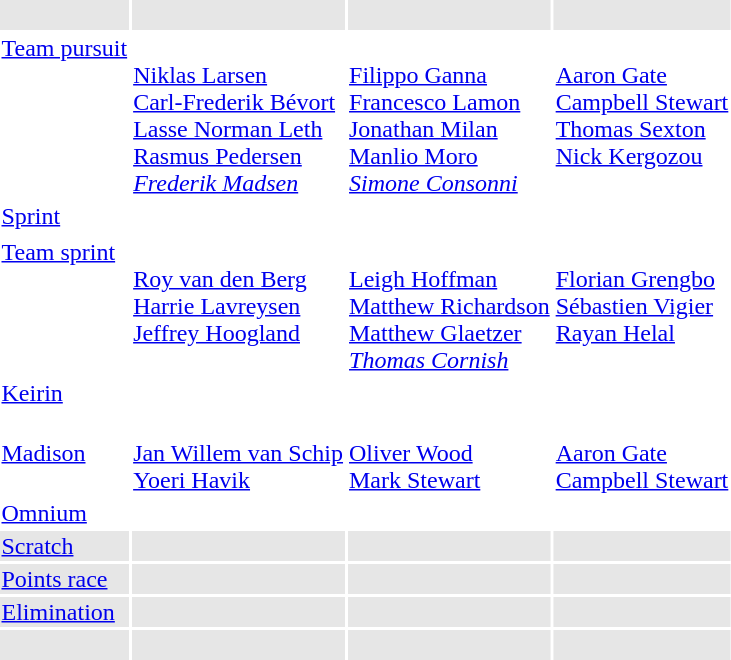<table>
<tr bgcolor="#e6e6e6">
<td><br></td>
<td></td>
<td></td>
<td></td>
</tr>
<tr valign=top>
<td><a href='#'>Team pursuit</a><br></td>
<td><br><a href='#'>Niklas Larsen</a><br><a href='#'>Carl-Frederik Bévort</a><br><a href='#'>Lasse Norman Leth</a><br><a href='#'>Rasmus Pedersen</a><br><em><a href='#'>Frederik Madsen</a></em></td>
<td><br><a href='#'>Filippo Ganna</a><br><a href='#'>Francesco Lamon</a><br><a href='#'>Jonathan Milan</a><br><a href='#'>Manlio Moro</a><br><em><a href='#'>Simone Consonni</a></em></td>
<td><br><a href='#'>Aaron Gate</a><br><a href='#'>Campbell Stewart</a><br><a href='#'>Thomas Sexton</a><br><a href='#'>Nick Kergozou</a></td>
</tr>
<tr valign=top>
<td><a href='#'>Sprint</a><br></td>
<td></td>
<td></td>
<td></td>
</tr>
<tr>
</tr>
<tr valign=top>
<td><a href='#'>Team sprint</a><br></td>
<td><br><a href='#'>Roy van den Berg</a><br><a href='#'>Harrie Lavreysen</a><br><a href='#'>Jeffrey Hoogland</a></td>
<td><br><a href='#'>Leigh Hoffman</a><br><a href='#'>Matthew Richardson</a><br><a href='#'>Matthew Glaetzer</a><br><em><a href='#'>Thomas Cornish</a></em></td>
<td><br><a href='#'>Florian Grengbo</a><br><a href='#'>Sébastien Vigier</a><br><a href='#'>Rayan Helal</a></td>
</tr>
<tr>
<td><a href='#'>Keirin</a><br></td>
<td></td>
<td></td>
<td></td>
</tr>
<tr>
<td><a href='#'>Madison</a><br></td>
<td><br><a href='#'>Jan Willem van Schip</a><br><a href='#'>Yoeri Havik</a></td>
<td><br><a href='#'>Oliver Wood</a><br><a href='#'>Mark Stewart</a></td>
<td><br><a href='#'>Aaron Gate</a><br><a href='#'>Campbell Stewart</a></td>
</tr>
<tr>
<td><a href='#'>Omnium</a><br></td>
<td></td>
<td></td>
<td></td>
</tr>
<tr bgcolor="#e6e6e6">
<td><a href='#'>Scratch</a><br></td>
<td></td>
<td></td>
<td></td>
</tr>
<tr bgcolor="#e6e6e6">
<td><a href='#'>Points race</a><br></td>
<td></td>
<td></td>
<td></td>
</tr>
<tr bgcolor="#e6e6e6">
<td><a href='#'>Elimination</a><br></td>
<td></td>
<td></td>
<td></td>
</tr>
<tr bgcolor="#e6e6e6">
<td><br></td>
<td></td>
<td></td>
<td></td>
</tr>
</table>
